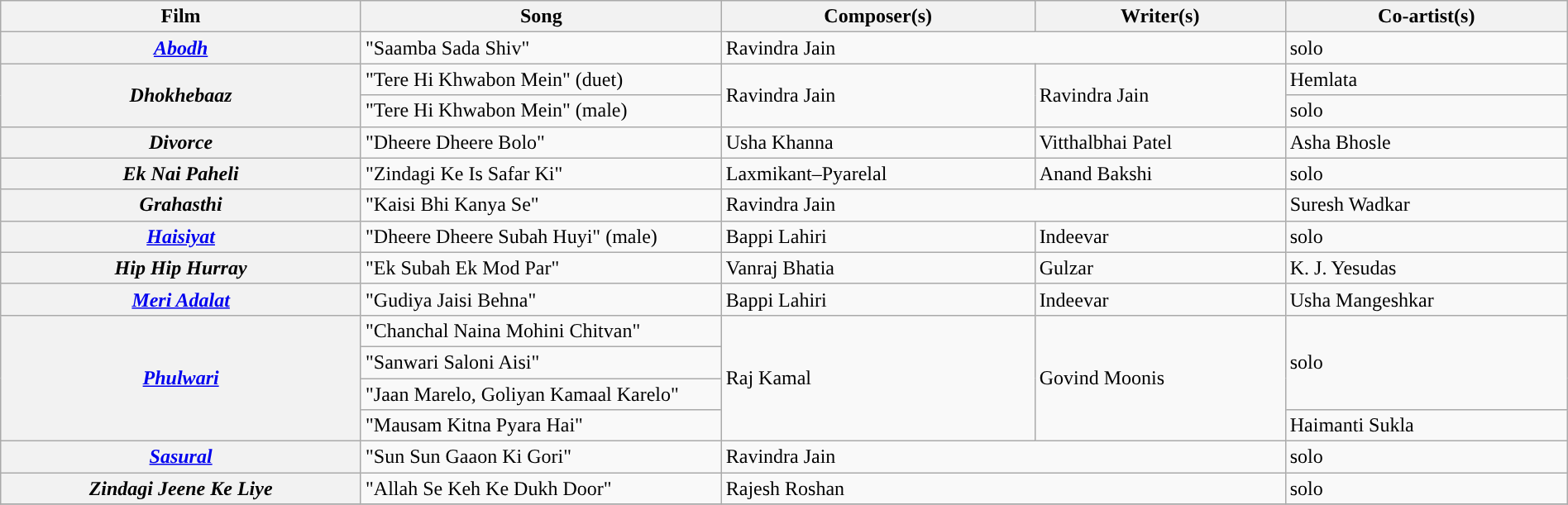<table class="wikitable plainrowheaders" style="width:100%;" textcolor:#000;">
<tr style="background:#b0e0e66;">
<th scope="col" style="width:23%;"><strong>Film</strong></th>
<th scope="col" style="width:23%;"><strong>Song</strong></th>
<th scope="col" style="width:20%;"><strong>Composer(s)</strong></th>
<th scope="col" style="width:16%;"><strong>Writer(s)</strong></th>
<th scope="col" style="width:18%;"><strong>Co-artist(s)</strong></th>
</tr>
<tr>
<th><em><a href='#'>Abodh</a></em></th>
<td>"Saamba Sada Shiv"</td>
<td colspan=2>Ravindra Jain</td>
<td>solo</td>
</tr>
<tr>
<th rowspan=2><em>Dhokhebaaz</em></th>
<td>"Tere Hi Khwabon Mein" (duet)</td>
<td rowspan=2>Ravindra Jain</td>
<td Rowspan=2>Ravindra Jain</td>
<td>Hemlata</td>
</tr>
<tr>
<td>"Tere Hi Khwabon Mein" (male)</td>
<td>solo</td>
</tr>
<tr>
<th Rowspan=1><em>Divorce</em></th>
<td>"Dheere Dheere Bolo"</td>
<td rowspan=1>Usha Khanna</td>
<td rowspan=1>Vitthalbhai Patel</td>
<td>Asha Bhosle</td>
</tr>
<tr>
<th><em>Ek Nai Paheli</em></th>
<td>"Zindagi Ke Is Safar Ki"</td>
<td>Laxmikant–Pyarelal</td>
<td>Anand Bakshi</td>
<td>solo</td>
</tr>
<tr>
<th><em>Grahasthi</em></th>
<td>"Kaisi Bhi Kanya Se"</td>
<td colspan=2>Ravindra Jain</td>
<td>Suresh Wadkar</td>
</tr>
<tr>
<th Rowspan=1><em><a href='#'>Haisiyat</a></em></th>
<td>"Dheere Dheere Subah Huyi" (male)</td>
<td rowspan=1>Bappi Lahiri</td>
<td rowspan=1>Indeevar</td>
<td>solo</td>
</tr>
<tr>
<th><em>Hip Hip Hurray</em></th>
<td>"Ek Subah Ek Mod Par"</td>
<td>Vanraj Bhatia</td>
<td>Gulzar</td>
<td>K. J. Yesudas</td>
</tr>
<tr>
<th><em><a href='#'>Meri Adalat</a></em></th>
<td>"Gudiya Jaisi Behna"</td>
<td>Bappi Lahiri</td>
<td>Indeevar</td>
<td>Usha Mangeshkar</td>
</tr>
<tr>
<th Rowspan=4><em><a href='#'>Phulwari</a></em></th>
<td>"Chanchal Naina Mohini Chitvan"</td>
<td rowspan=4>Raj Kamal</td>
<td rowspan=4>Govind Moonis</td>
<td rowspan=3>solo</td>
</tr>
<tr>
<td>"Sanwari Saloni Aisi"</td>
</tr>
<tr>
<td>"Jaan Marelo, Goliyan Kamaal Karelo"</td>
</tr>
<tr>
<td>"Mausam Kitna Pyara Hai"</td>
<td>Haimanti Sukla</td>
</tr>
<tr>
<th><em><a href='#'>Sasural</a></em></th>
<td>"Sun Sun Gaaon Ki Gori"</td>
<td colspan=2>Ravindra Jain</td>
<td>solo</td>
</tr>
<tr>
<th><em>Zindagi Jeene Ke Liye</em></th>
<td>"Allah Se Keh Ke Dukh Door"</td>
<td colspan=2>Rajesh Roshan</td>
<td>solo</td>
</tr>
<tr>
</tr>
</table>
